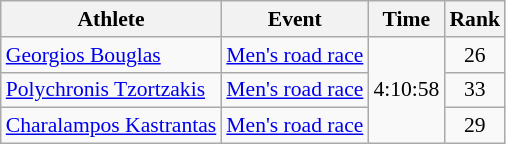<table class="wikitable" style="font-size:90%">
<tr>
<th>Athlete</th>
<th>Event</th>
<th>Time</th>
<th>Rank</th>
</tr>
<tr align=center>
<td align=left><a href='#'>Georgios Bouglas</a></td>
<td align=left><a href='#'>Men's road race</a></td>
<td rowspan=3>4:10:58</td>
<td>26</td>
</tr>
<tr align=center>
<td align=left><a href='#'>Polychronis Tzortzakis</a></td>
<td align=left><a href='#'>Men's road race</a></td>
<td>33</td>
</tr>
<tr align=center>
<td align=left><a href='#'>Charalampos Kastrantas</a></td>
<td align=left><a href='#'>Men's road race</a></td>
<td>29</td>
</tr>
</table>
